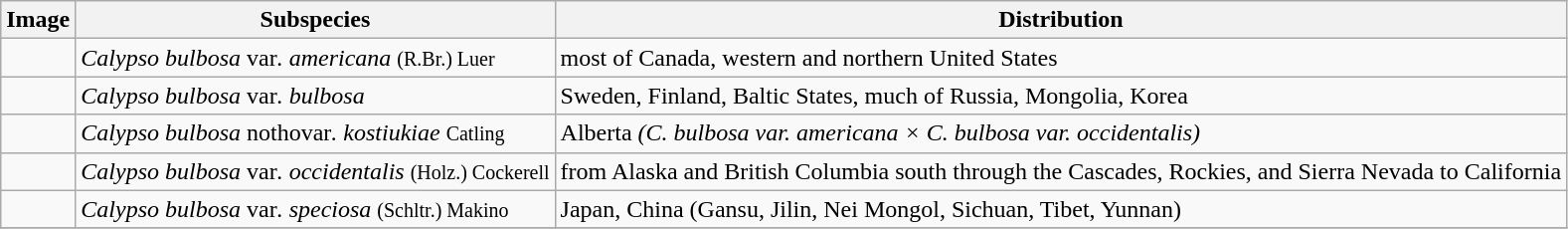<table class="wikitable ">
<tr>
<th>Image</th>
<th>Subspecies</th>
<th>Distribution</th>
</tr>
<tr>
<td></td>
<td><em>Calypso bulbosa </em>var<em>. americana</em> <small>(R.Br.) Luer</small></td>
<td>most of Canada, western and northern United States</td>
</tr>
<tr>
<td></td>
<td><em>Calypso bulbosa </em>var<em>. bulbosa</em></td>
<td>Sweden, Finland, Baltic States, much of Russia, Mongolia, Korea</td>
</tr>
<tr>
<td></td>
<td><em>Calypso bulbosa </em>nothovar<em>. kostiukiae</em> <small>Catling</small></td>
<td>Alberta  <em>(C. bulbosa var. americana × C. bulbosa var. occidentalis)</em></td>
</tr>
<tr>
<td></td>
<td><em>Calypso bulbosa </em>var<em>. occidentalis</em> <small>(Holz.) Cockerell</small></td>
<td>from Alaska and British Columbia south through the Cascades, Rockies, and Sierra Nevada to California</td>
</tr>
<tr>
<td></td>
<td><em>Calypso bulbosa </em>var<em>. speciosa</em> <small>(Schltr.) Makino</small></td>
<td>Japan, China (Gansu, Jilin, Nei Mongol, Sichuan, Tibet, Yunnan)</td>
</tr>
<tr>
</tr>
</table>
